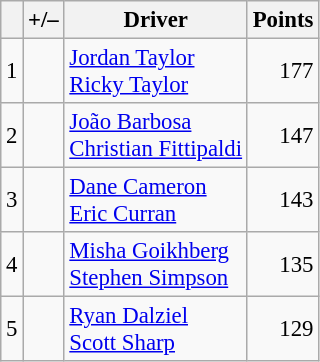<table class="wikitable" style="font-size: 95%;">
<tr>
<th scope="col"></th>
<th scope="col">+/–</th>
<th scope="col">Driver</th>
<th scope="col">Points</th>
</tr>
<tr>
<td align=center>1</td>
<td align="left"></td>
<td> <a href='#'>Jordan Taylor</a><br> <a href='#'>Ricky Taylor</a></td>
<td align=right>177</td>
</tr>
<tr>
<td align=center>2</td>
<td align="left"></td>
<td> <a href='#'>João Barbosa</a><br> <a href='#'>Christian Fittipaldi</a></td>
<td align=right>147</td>
</tr>
<tr>
<td align=center>3</td>
<td align="left"></td>
<td> <a href='#'>Dane Cameron</a><br> <a href='#'>Eric Curran</a></td>
<td align=right>143</td>
</tr>
<tr>
<td align=center>4</td>
<td align="left"></td>
<td> <a href='#'>Misha Goikhberg</a><br> <a href='#'>Stephen Simpson</a></td>
<td align=right>135</td>
</tr>
<tr>
<td align=center>5</td>
<td align="left"></td>
<td> <a href='#'>Ryan Dalziel</a><br> <a href='#'>Scott Sharp</a></td>
<td align=right>129</td>
</tr>
</table>
